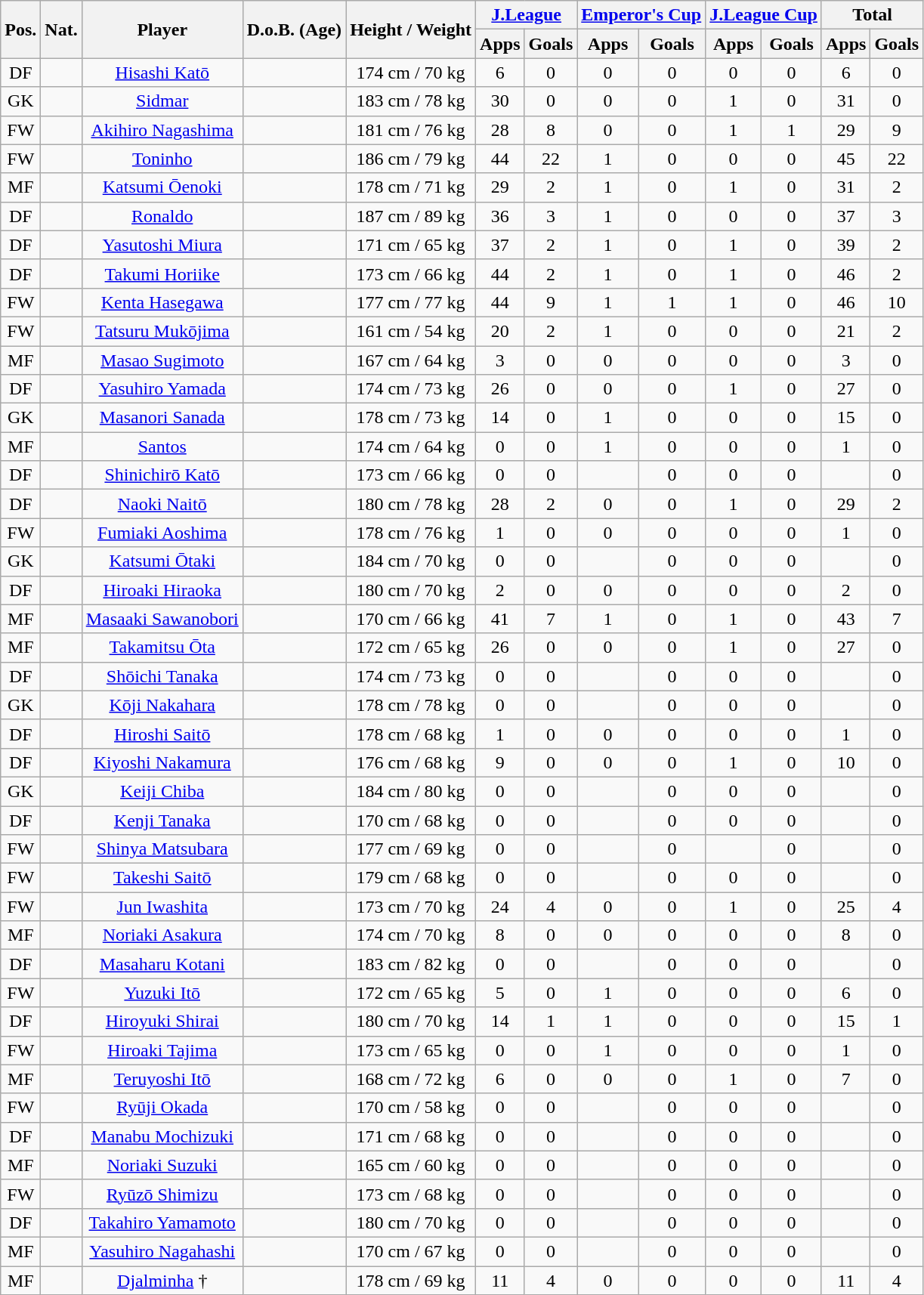<table class="wikitable" style="text-align:center;">
<tr>
<th rowspan="2">Pos.</th>
<th rowspan="2">Nat.</th>
<th rowspan="2">Player</th>
<th rowspan="2">D.o.B. (Age)</th>
<th rowspan="2">Height / Weight</th>
<th colspan="2"><a href='#'>J.League</a></th>
<th colspan="2"><a href='#'>Emperor's Cup</a></th>
<th colspan="2"><a href='#'>J.League Cup</a></th>
<th colspan="2">Total</th>
</tr>
<tr>
<th>Apps</th>
<th>Goals</th>
<th>Apps</th>
<th>Goals</th>
<th>Apps</th>
<th>Goals</th>
<th>Apps</th>
<th>Goals</th>
</tr>
<tr>
<td>DF</td>
<td></td>
<td><a href='#'>Hisashi Katō</a></td>
<td></td>
<td>174 cm / 70 kg</td>
<td>6</td>
<td>0</td>
<td>0</td>
<td>0</td>
<td>0</td>
<td>0</td>
<td>6</td>
<td>0</td>
</tr>
<tr>
<td>GK</td>
<td></td>
<td><a href='#'>Sidmar</a></td>
<td></td>
<td>183 cm / 78 kg</td>
<td>30</td>
<td>0</td>
<td>0</td>
<td>0</td>
<td>1</td>
<td>0</td>
<td>31</td>
<td>0</td>
</tr>
<tr>
<td>FW</td>
<td></td>
<td><a href='#'>Akihiro Nagashima</a></td>
<td></td>
<td>181 cm / 76 kg</td>
<td>28</td>
<td>8</td>
<td>0</td>
<td>0</td>
<td>1</td>
<td>1</td>
<td>29</td>
<td>9</td>
</tr>
<tr>
<td>FW</td>
<td></td>
<td><a href='#'>Toninho</a></td>
<td></td>
<td>186 cm / 79 kg</td>
<td>44</td>
<td>22</td>
<td>1</td>
<td>0</td>
<td>0</td>
<td>0</td>
<td>45</td>
<td>22</td>
</tr>
<tr>
<td>MF</td>
<td></td>
<td><a href='#'>Katsumi Ōenoki</a></td>
<td></td>
<td>178 cm / 71 kg</td>
<td>29</td>
<td>2</td>
<td>1</td>
<td>0</td>
<td>1</td>
<td>0</td>
<td>31</td>
<td>2</td>
</tr>
<tr>
<td>DF</td>
<td></td>
<td><a href='#'>Ronaldo</a></td>
<td></td>
<td>187 cm / 89 kg</td>
<td>36</td>
<td>3</td>
<td>1</td>
<td>0</td>
<td>0</td>
<td>0</td>
<td>37</td>
<td>3</td>
</tr>
<tr>
<td>DF</td>
<td></td>
<td><a href='#'>Yasutoshi Miura</a></td>
<td></td>
<td>171 cm / 65 kg</td>
<td>37</td>
<td>2</td>
<td>1</td>
<td>0</td>
<td>1</td>
<td>0</td>
<td>39</td>
<td>2</td>
</tr>
<tr>
<td>DF</td>
<td></td>
<td><a href='#'>Takumi Horiike</a></td>
<td></td>
<td>173 cm / 66 kg</td>
<td>44</td>
<td>2</td>
<td>1</td>
<td>0</td>
<td>1</td>
<td>0</td>
<td>46</td>
<td>2</td>
</tr>
<tr>
<td>FW</td>
<td></td>
<td><a href='#'>Kenta Hasegawa</a></td>
<td></td>
<td>177 cm / 77 kg</td>
<td>44</td>
<td>9</td>
<td>1</td>
<td>1</td>
<td>1</td>
<td>0</td>
<td>46</td>
<td>10</td>
</tr>
<tr>
<td>FW</td>
<td></td>
<td><a href='#'>Tatsuru Mukōjima</a></td>
<td></td>
<td>161 cm / 54 kg</td>
<td>20</td>
<td>2</td>
<td>1</td>
<td>0</td>
<td>0</td>
<td>0</td>
<td>21</td>
<td>2</td>
</tr>
<tr>
<td>MF</td>
<td></td>
<td><a href='#'>Masao Sugimoto</a></td>
<td></td>
<td>167 cm / 64 kg</td>
<td>3</td>
<td>0</td>
<td>0</td>
<td>0</td>
<td>0</td>
<td>0</td>
<td>3</td>
<td>0</td>
</tr>
<tr>
<td>DF</td>
<td></td>
<td><a href='#'>Yasuhiro Yamada</a></td>
<td></td>
<td>174 cm / 73 kg</td>
<td>26</td>
<td>0</td>
<td>0</td>
<td>0</td>
<td>1</td>
<td>0</td>
<td>27</td>
<td>0</td>
</tr>
<tr>
<td>GK</td>
<td></td>
<td><a href='#'>Masanori Sanada</a></td>
<td></td>
<td>178 cm / 73 kg</td>
<td>14</td>
<td>0</td>
<td>1</td>
<td>0</td>
<td>0</td>
<td>0</td>
<td>15</td>
<td>0</td>
</tr>
<tr>
<td>MF</td>
<td></td>
<td><a href='#'>Santos</a></td>
<td></td>
<td>174 cm / 64 kg</td>
<td>0</td>
<td>0</td>
<td>1</td>
<td>0</td>
<td>0</td>
<td>0</td>
<td>1</td>
<td>0</td>
</tr>
<tr>
<td>DF</td>
<td></td>
<td><a href='#'>Shinichirō Katō</a></td>
<td></td>
<td>173 cm / 66 kg</td>
<td>0</td>
<td>0</td>
<td></td>
<td>0</td>
<td>0</td>
<td>0</td>
<td></td>
<td>0</td>
</tr>
<tr>
<td>DF</td>
<td></td>
<td><a href='#'>Naoki Naitō</a></td>
<td></td>
<td>180 cm / 78 kg</td>
<td>28</td>
<td>2</td>
<td>0</td>
<td>0</td>
<td>1</td>
<td>0</td>
<td>29</td>
<td>2</td>
</tr>
<tr>
<td>FW</td>
<td></td>
<td><a href='#'>Fumiaki Aoshima</a></td>
<td></td>
<td>178 cm / 76 kg</td>
<td>1</td>
<td>0</td>
<td>0</td>
<td>0</td>
<td>0</td>
<td>0</td>
<td>1</td>
<td>0</td>
</tr>
<tr>
<td>GK</td>
<td></td>
<td><a href='#'>Katsumi Ōtaki</a></td>
<td></td>
<td>184 cm / 70 kg</td>
<td>0</td>
<td>0</td>
<td></td>
<td>0</td>
<td>0</td>
<td>0</td>
<td></td>
<td>0</td>
</tr>
<tr>
<td>DF</td>
<td></td>
<td><a href='#'>Hiroaki Hiraoka</a></td>
<td></td>
<td>180 cm / 70 kg</td>
<td>2</td>
<td>0</td>
<td>0</td>
<td>0</td>
<td>0</td>
<td>0</td>
<td>2</td>
<td>0</td>
</tr>
<tr>
<td>MF</td>
<td></td>
<td><a href='#'>Masaaki Sawanobori</a></td>
<td></td>
<td>170 cm / 66 kg</td>
<td>41</td>
<td>7</td>
<td>1</td>
<td>0</td>
<td>1</td>
<td>0</td>
<td>43</td>
<td>7</td>
</tr>
<tr>
<td>MF</td>
<td></td>
<td><a href='#'>Takamitsu Ōta</a></td>
<td></td>
<td>172 cm / 65 kg</td>
<td>26</td>
<td>0</td>
<td>0</td>
<td>0</td>
<td>1</td>
<td>0</td>
<td>27</td>
<td>0</td>
</tr>
<tr>
<td>DF</td>
<td></td>
<td><a href='#'>Shōichi Tanaka</a></td>
<td></td>
<td>174 cm / 73 kg</td>
<td>0</td>
<td>0</td>
<td></td>
<td>0</td>
<td>0</td>
<td>0</td>
<td></td>
<td>0</td>
</tr>
<tr>
<td>GK</td>
<td></td>
<td><a href='#'>Kōji Nakahara</a></td>
<td></td>
<td>178 cm / 78 kg</td>
<td>0</td>
<td>0</td>
<td></td>
<td>0</td>
<td>0</td>
<td>0</td>
<td></td>
<td>0</td>
</tr>
<tr>
<td>DF</td>
<td></td>
<td><a href='#'>Hiroshi Saitō</a></td>
<td></td>
<td>178 cm / 68 kg</td>
<td>1</td>
<td>0</td>
<td>0</td>
<td>0</td>
<td>0</td>
<td>0</td>
<td>1</td>
<td>0</td>
</tr>
<tr>
<td>DF</td>
<td></td>
<td><a href='#'>Kiyoshi Nakamura</a></td>
<td></td>
<td>176 cm / 68 kg</td>
<td>9</td>
<td>0</td>
<td>0</td>
<td>0</td>
<td>1</td>
<td>0</td>
<td>10</td>
<td>0</td>
</tr>
<tr>
<td>GK</td>
<td></td>
<td><a href='#'>Keiji Chiba</a></td>
<td></td>
<td>184 cm / 80 kg</td>
<td>0</td>
<td>0</td>
<td></td>
<td>0</td>
<td>0</td>
<td>0</td>
<td></td>
<td>0</td>
</tr>
<tr>
<td>DF</td>
<td></td>
<td><a href='#'>Kenji Tanaka</a></td>
<td></td>
<td>170 cm / 68 kg</td>
<td>0</td>
<td>0</td>
<td></td>
<td>0</td>
<td>0</td>
<td>0</td>
<td></td>
<td>0</td>
</tr>
<tr>
<td>FW</td>
<td></td>
<td><a href='#'>Shinya Matsubara</a></td>
<td></td>
<td>177 cm / 69 kg</td>
<td>0</td>
<td>0</td>
<td></td>
<td>0</td>
<td></td>
<td>0</td>
<td></td>
<td>0</td>
</tr>
<tr>
<td>FW</td>
<td></td>
<td><a href='#'>Takeshi Saitō</a></td>
<td></td>
<td>179 cm / 68 kg</td>
<td>0</td>
<td>0</td>
<td></td>
<td>0</td>
<td>0</td>
<td>0</td>
<td></td>
<td>0</td>
</tr>
<tr>
<td>FW</td>
<td></td>
<td><a href='#'>Jun Iwashita</a></td>
<td></td>
<td>173 cm / 70 kg</td>
<td>24</td>
<td>4</td>
<td>0</td>
<td>0</td>
<td>1</td>
<td>0</td>
<td>25</td>
<td>4</td>
</tr>
<tr>
<td>MF</td>
<td></td>
<td><a href='#'>Noriaki Asakura</a></td>
<td></td>
<td>174 cm / 70 kg</td>
<td>8</td>
<td>0</td>
<td>0</td>
<td>0</td>
<td>0</td>
<td>0</td>
<td>8</td>
<td>0</td>
</tr>
<tr>
<td>DF</td>
<td></td>
<td><a href='#'>Masaharu Kotani</a></td>
<td></td>
<td>183 cm / 82 kg</td>
<td>0</td>
<td>0</td>
<td></td>
<td>0</td>
<td>0</td>
<td>0</td>
<td></td>
<td>0</td>
</tr>
<tr>
<td>FW</td>
<td></td>
<td><a href='#'>Yuzuki Itō</a></td>
<td></td>
<td>172 cm / 65 kg</td>
<td>5</td>
<td>0</td>
<td>1</td>
<td>0</td>
<td>0</td>
<td>0</td>
<td>6</td>
<td>0</td>
</tr>
<tr>
<td>DF</td>
<td></td>
<td><a href='#'>Hiroyuki Shirai</a></td>
<td></td>
<td>180 cm / 70 kg</td>
<td>14</td>
<td>1</td>
<td>1</td>
<td>0</td>
<td>0</td>
<td>0</td>
<td>15</td>
<td>1</td>
</tr>
<tr>
<td>FW</td>
<td></td>
<td><a href='#'>Hiroaki Tajima</a></td>
<td></td>
<td>173 cm / 65 kg</td>
<td>0</td>
<td>0</td>
<td>1</td>
<td>0</td>
<td>0</td>
<td>0</td>
<td>1</td>
<td>0</td>
</tr>
<tr>
<td>MF</td>
<td></td>
<td><a href='#'>Teruyoshi Itō</a></td>
<td></td>
<td>168 cm / 72 kg</td>
<td>6</td>
<td>0</td>
<td>0</td>
<td>0</td>
<td>1</td>
<td>0</td>
<td>7</td>
<td>0</td>
</tr>
<tr>
<td>FW</td>
<td></td>
<td><a href='#'>Ryūji Okada</a></td>
<td></td>
<td>170 cm / 58 kg</td>
<td>0</td>
<td>0</td>
<td></td>
<td>0</td>
<td>0</td>
<td>0</td>
<td></td>
<td>0</td>
</tr>
<tr>
<td>DF</td>
<td></td>
<td><a href='#'>Manabu Mochizuki</a></td>
<td></td>
<td>171 cm / 68 kg</td>
<td>0</td>
<td>0</td>
<td></td>
<td>0</td>
<td>0</td>
<td>0</td>
<td></td>
<td>0</td>
</tr>
<tr>
<td>MF</td>
<td></td>
<td><a href='#'>Noriaki Suzuki</a></td>
<td></td>
<td>165 cm / 60 kg</td>
<td>0</td>
<td>0</td>
<td></td>
<td>0</td>
<td>0</td>
<td>0</td>
<td></td>
<td>0</td>
</tr>
<tr>
<td>FW</td>
<td></td>
<td><a href='#'>Ryūzō Shimizu</a></td>
<td></td>
<td>173 cm / 68 kg</td>
<td>0</td>
<td>0</td>
<td></td>
<td>0</td>
<td>0</td>
<td>0</td>
<td></td>
<td>0</td>
</tr>
<tr>
<td>DF</td>
<td></td>
<td><a href='#'>Takahiro Yamamoto</a></td>
<td></td>
<td>180 cm / 70 kg</td>
<td>0</td>
<td>0</td>
<td></td>
<td>0</td>
<td>0</td>
<td>0</td>
<td></td>
<td>0</td>
</tr>
<tr>
<td>MF</td>
<td></td>
<td><a href='#'>Yasuhiro Nagahashi</a></td>
<td></td>
<td>170 cm / 67 kg</td>
<td>0</td>
<td>0</td>
<td></td>
<td>0</td>
<td>0</td>
<td>0</td>
<td></td>
<td>0</td>
</tr>
<tr>
<td>MF</td>
<td></td>
<td><a href='#'>Djalminha</a> †</td>
<td></td>
<td>178 cm / 69 kg</td>
<td>11</td>
<td>4</td>
<td>0</td>
<td>0</td>
<td>0</td>
<td>0</td>
<td>11</td>
<td>4</td>
</tr>
</table>
